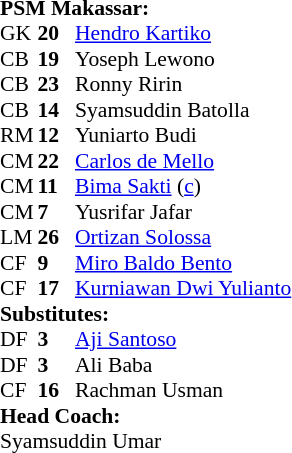<table style="font-size: 90%" cellspacing="0" cellpadding="0">
<tr>
<td colspan="4"><strong>PSM Makassar:</strong></td>
</tr>
<tr>
<th width="25"></th>
<th width="25"></th>
</tr>
<tr>
<td>GK</td>
<td><strong>20</strong></td>
<td> <a href='#'>Hendro Kartiko</a></td>
</tr>
<tr>
<td>CB</td>
<td><strong>19</strong></td>
<td> Yoseph Lewono</td>
<td></td>
</tr>
<tr>
<td>CB</td>
<td><strong>23</strong></td>
<td> Ronny Ririn</td>
</tr>
<tr>
<td>CB</td>
<td><strong>14</strong></td>
<td> Syamsuddin Batolla</td>
</tr>
<tr>
<td>RM</td>
<td><strong>12</strong></td>
<td> Yuniarto Budi</td>
</tr>
<tr>
<td>CM</td>
<td><strong>22</strong></td>
<td> <a href='#'>Carlos de Mello</a></td>
</tr>
<tr>
<td>CM</td>
<td><strong>11</strong></td>
<td> <a href='#'>Bima Sakti</a> (<a href='#'>c</a>)</td>
</tr>
<tr>
<td>CM</td>
<td><strong>7</strong></td>
<td> Yusrifar Jafar</td>
<td></td>
<td></td>
</tr>
<tr>
<td>LM</td>
<td><strong>26</strong></td>
<td> <a href='#'>Ortizan Solossa</a></td>
</tr>
<tr>
<td>CF</td>
<td><strong>9</strong></td>
<td> <a href='#'>Miro Baldo Bento</a></td>
<td></td>
<td></td>
</tr>
<tr>
<td>CF</td>
<td><strong>17</strong></td>
<td> <a href='#'>Kurniawan Dwi Yulianto</a></td>
</tr>
<tr>
<td colspan=3><strong>Substitutes:</strong></td>
</tr>
<tr>
<td>DF</td>
<td><strong>3</strong></td>
<td> <a href='#'>Aji Santoso</a></td>
<td></td>
<td></td>
</tr>
<tr>
<td>DF</td>
<td><strong>3</strong></td>
<td> Ali Baba</td>
<td></td>
<td></td>
</tr>
<tr>
<td>CF</td>
<td><strong>16</strong></td>
<td> Rachman Usman</td>
<td></td>
<td></td>
<td></td>
<td></td>
</tr>
<tr>
<td colspan=3><strong>Head Coach:</strong></td>
</tr>
<tr>
<td colspan="4"> Syamsuddin Umar</td>
</tr>
</table>
